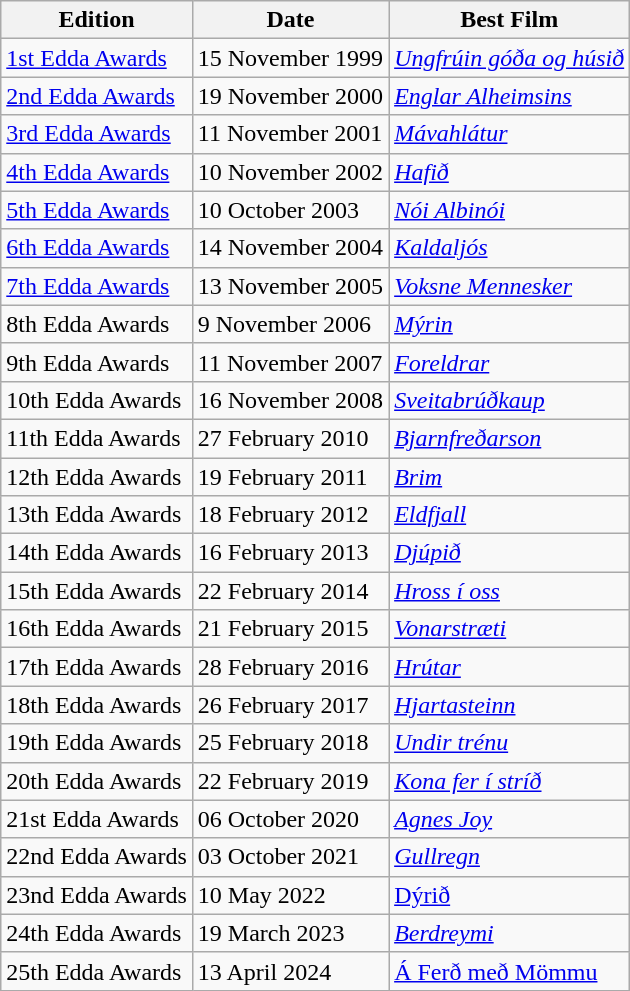<table class="wikitable">
<tr>
<th>Edition</th>
<th>Date</th>
<th>Best Film</th>
</tr>
<tr>
<td><a href='#'>1st Edda Awards</a></td>
<td>15 November 1999</td>
<td><em><a href='#'>Ungfrúin góða og húsið</a></em></td>
</tr>
<tr>
<td><a href='#'>2nd Edda Awards</a></td>
<td>19 November 2000</td>
<td><em><a href='#'>Englar Alheimsins</a></em></td>
</tr>
<tr>
<td><a href='#'>3rd Edda Awards</a></td>
<td>11 November 2001</td>
<td><em><a href='#'>Mávahlátur</a></em></td>
</tr>
<tr>
<td><a href='#'>4th Edda Awards</a></td>
<td>10 November 2002</td>
<td><em><a href='#'>Hafið</a></em></td>
</tr>
<tr>
<td><a href='#'>5th Edda Awards</a></td>
<td>10 October 2003</td>
<td><em><a href='#'>Nói Albinói</a></em></td>
</tr>
<tr>
<td><a href='#'>6th Edda Awards</a></td>
<td>14 November 2004</td>
<td><em><a href='#'>Kaldaljós</a></em></td>
</tr>
<tr>
<td><a href='#'>7th Edda Awards</a></td>
<td>13 November 2005</td>
<td><em><a href='#'>Voksne Mennesker</a></em></td>
</tr>
<tr>
<td>8th Edda Awards</td>
<td>9 November 2006</td>
<td><em><a href='#'>Mýrin</a></em></td>
</tr>
<tr>
<td>9th Edda Awards</td>
<td>11 November 2007</td>
<td><em><a href='#'>Foreldrar</a></em></td>
</tr>
<tr>
<td>10th Edda Awards</td>
<td>16 November 2008</td>
<td><em><a href='#'>Sveitabrúðkaup</a></em></td>
</tr>
<tr>
<td>11th Edda Awards</td>
<td>27 February 2010</td>
<td><em><a href='#'>Bjarnfreðarson</a></em></td>
</tr>
<tr>
<td>12th Edda Awards</td>
<td>19 February 2011</td>
<td><em><a href='#'>Brim</a></em></td>
</tr>
<tr>
<td>13th Edda Awards</td>
<td>18 February 2012</td>
<td><em><a href='#'>Eldfjall</a></em></td>
</tr>
<tr>
<td>14th Edda Awards</td>
<td>16 February 2013</td>
<td><em><a href='#'>Djúpið</a></em></td>
</tr>
<tr>
<td>15th Edda Awards</td>
<td>22 February 2014</td>
<td><em><a href='#'>Hross í oss</a></em></td>
</tr>
<tr>
<td>16th Edda Awards</td>
<td>21 February 2015</td>
<td><em><a href='#'>Vonarstræti</a></em></td>
</tr>
<tr>
<td>17th Edda Awards</td>
<td>28 February 2016</td>
<td><em><a href='#'>Hrútar</a></em></td>
</tr>
<tr>
<td>18th Edda Awards</td>
<td>26 February 2017</td>
<td><em><a href='#'>Hjartasteinn </a></em></td>
</tr>
<tr>
<td>19th Edda Awards</td>
<td>25 February 2018</td>
<td><em><a href='#'>Undir trénu</a></em></td>
</tr>
<tr>
<td>20th Edda Awards</td>
<td>22 February 2019</td>
<td><em><a href='#'>Kona fer í stríð</a></em></td>
</tr>
<tr>
<td>21st Edda Awards</td>
<td>06 October 2020</td>
<td><em><a href='#'>Agnes Joy</a></em></td>
</tr>
<tr>
<td>22nd Edda Awards</td>
<td>03 October 2021</td>
<td><em><a href='#'>Gullregn</a></em></td>
</tr>
<tr>
<td>23nd Edda Awards</td>
<td>10 May 2022</td>
<td><em><a href='#'></em> Dýrið <em></a></em></td>
</tr>
<tr>
<td>24th Edda Awards</td>
<td>19 March 2023</td>
<td><em><a href='#'>Berdreymi</a></em></td>
</tr>
<tr>
<td>25th Edda Awards</td>
<td>13 April 2024</td>
<td><em><a href='#'></em>Á Ferð með Mömmu<em></a></em></td>
</tr>
</table>
